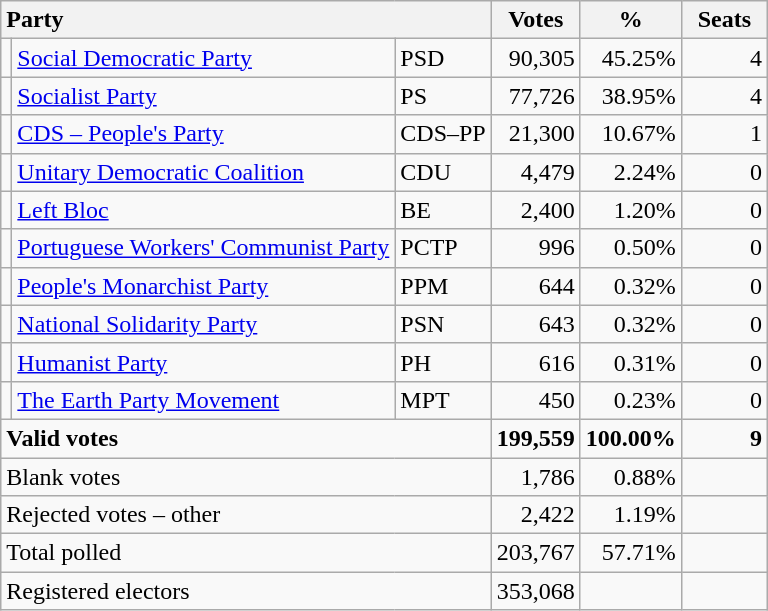<table class="wikitable" border="1" style="text-align:right;">
<tr>
<th style="text-align:left;" colspan=3>Party</th>
<th align=center width="50">Votes</th>
<th align=center width="50">%</th>
<th align=center width="50">Seats</th>
</tr>
<tr>
<td></td>
<td align=left><a href='#'>Social Democratic Party</a></td>
<td align=left>PSD</td>
<td>90,305</td>
<td>45.25%</td>
<td>4</td>
</tr>
<tr>
<td></td>
<td align=left><a href='#'>Socialist Party</a></td>
<td align=left>PS</td>
<td>77,726</td>
<td>38.95%</td>
<td>4</td>
</tr>
<tr>
<td></td>
<td align=left><a href='#'>CDS – People's Party</a></td>
<td align=left style="white-space: nowrap;">CDS–PP</td>
<td>21,300</td>
<td>10.67%</td>
<td>1</td>
</tr>
<tr>
<td></td>
<td align=left style="white-space: nowrap;"><a href='#'>Unitary Democratic Coalition</a></td>
<td align=left>CDU</td>
<td>4,479</td>
<td>2.24%</td>
<td>0</td>
</tr>
<tr>
<td></td>
<td align=left><a href='#'>Left Bloc</a></td>
<td align=left>BE</td>
<td>2,400</td>
<td>1.20%</td>
<td>0</td>
</tr>
<tr>
<td></td>
<td align=left><a href='#'>Portuguese Workers' Communist Party</a></td>
<td align=left>PCTP</td>
<td>996</td>
<td>0.50%</td>
<td>0</td>
</tr>
<tr>
<td></td>
<td align=left><a href='#'>People's Monarchist Party</a></td>
<td align=left>PPM</td>
<td>644</td>
<td>0.32%</td>
<td>0</td>
</tr>
<tr>
<td></td>
<td align=left><a href='#'>National Solidarity Party</a></td>
<td align=left>PSN</td>
<td>643</td>
<td>0.32%</td>
<td>0</td>
</tr>
<tr>
<td></td>
<td align=left><a href='#'>Humanist Party</a></td>
<td align=left>PH</td>
<td>616</td>
<td>0.31%</td>
<td>0</td>
</tr>
<tr>
<td></td>
<td align=left><a href='#'>The Earth Party Movement</a></td>
<td align=left>MPT</td>
<td>450</td>
<td>0.23%</td>
<td>0</td>
</tr>
<tr style="font-weight:bold">
<td align=left colspan=3>Valid votes</td>
<td>199,559</td>
<td>100.00%</td>
<td>9</td>
</tr>
<tr>
<td align=left colspan=3>Blank votes</td>
<td>1,786</td>
<td>0.88%</td>
<td></td>
</tr>
<tr>
<td align=left colspan=3>Rejected votes – other</td>
<td>2,422</td>
<td>1.19%</td>
<td></td>
</tr>
<tr>
<td align=left colspan=3>Total polled</td>
<td>203,767</td>
<td>57.71%</td>
<td></td>
</tr>
<tr>
<td align=left colspan=3>Registered electors</td>
<td>353,068</td>
<td></td>
<td></td>
</tr>
</table>
